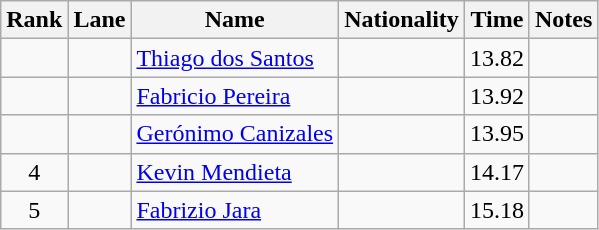<table class="wikitable sortable" style="text-align:center">
<tr>
<th>Rank</th>
<th>Lane</th>
<th>Name</th>
<th>Nationality</th>
<th>Time</th>
<th>Notes</th>
</tr>
<tr>
<td></td>
<td></td>
<td align=left><a href='#'>Thiago dos Santos</a></td>
<td align=left></td>
<td>13.82</td>
<td></td>
</tr>
<tr>
<td></td>
<td></td>
<td align=left><a href='#'>Fabricio Pereira</a></td>
<td align=left></td>
<td>13.92</td>
<td></td>
</tr>
<tr>
<td></td>
<td></td>
<td align=left><a href='#'>Gerónimo Canizales</a></td>
<td align=left></td>
<td>13.95</td>
<td></td>
</tr>
<tr>
<td>4</td>
<td></td>
<td align=left><a href='#'>Kevin Mendieta</a></td>
<td align=left></td>
<td>14.17</td>
<td></td>
</tr>
<tr>
<td>5</td>
<td></td>
<td align=left><a href='#'>Fabrizio Jara</a></td>
<td align=left></td>
<td>15.18</td>
<td></td>
</tr>
</table>
